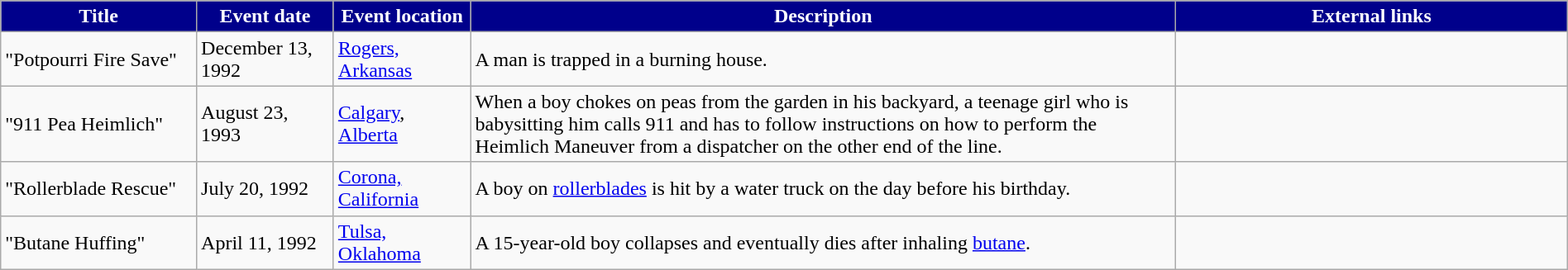<table class="wikitable" style="width: 100%;">
<tr>
<th style="background: #00008B; color: #FFFFFF; width: 10%;">Title</th>
<th style="background: #00008B; color: #FFFFFF; width: 7%;">Event date</th>
<th style="background: #00008B; color: #FFFFFF; width: 7%;">Event location</th>
<th style="background: #00008B; color: #FFFFFF; width: 36%;">Description</th>
<th style="background: #00008B; color: #FFFFFF; width: 20%;">External links</th>
</tr>
<tr>
<td>"Potpourri Fire Save"</td>
<td>December 13, 1992</td>
<td><a href='#'>Rogers, Arkansas</a></td>
<td>A man is trapped in a burning house.</td>
<td></td>
</tr>
<tr>
<td>"911 Pea Heimlich"</td>
<td>August 23, 1993</td>
<td><a href='#'>Calgary</a>, <a href='#'>Alberta</a></td>
<td>When a boy chokes on peas from the garden in his backyard, a teenage girl who is babysitting him calls 911 and has to follow instructions on how to perform the Heimlich Maneuver from a dispatcher on the other end of the line.</td>
<td></td>
</tr>
<tr>
<td>"Rollerblade Rescue"</td>
<td>July 20, 1992</td>
<td><a href='#'>Corona, California</a></td>
<td>A boy on <a href='#'>rollerblades</a> is hit by a water truck on the day before his birthday.</td>
<td></td>
</tr>
<tr>
<td>"Butane Huffing"</td>
<td>April 11, 1992</td>
<td><a href='#'>Tulsa, Oklahoma</a></td>
<td>A 15-year-old boy collapses and eventually dies after inhaling <a href='#'>butane</a>.</td>
<td></td>
</tr>
</table>
